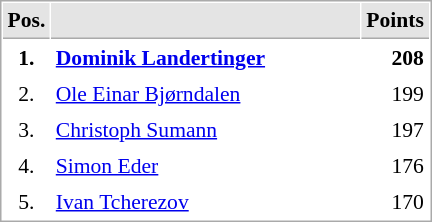<table cellspacing="1" cellpadding="3" style="border:1px solid #AAAAAA;font-size:90%">
<tr bgcolor="#E4E4E4">
<th style="border-bottom:1px solid #AAAAAA" width=10>Pos.</th>
<th style="border-bottom:1px solid #AAAAAA" width=200></th>
<th style="border-bottom:1px solid #AAAAAA" width=20>Points</th>
</tr>
<tr>
<td align="center"><strong>1.</strong></td>
<td> <strong><a href='#'>Dominik Landertinger</a></strong></td>
<td align="right"><strong>208</strong></td>
</tr>
<tr>
<td align="center">2.</td>
<td> <a href='#'>Ole Einar Bjørndalen</a></td>
<td align="right">199</td>
</tr>
<tr>
<td align="center">3.</td>
<td> <a href='#'>Christoph Sumann</a></td>
<td align="right">197</td>
</tr>
<tr>
<td align="center">4.</td>
<td> <a href='#'>Simon Eder</a></td>
<td align="right">176</td>
</tr>
<tr>
<td align="center">5.</td>
<td> <a href='#'>Ivan Tcherezov</a></td>
<td align="right">170</td>
</tr>
</table>
